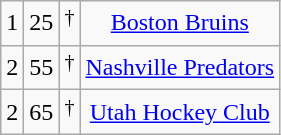<table class="wikitable sortable">
<tr align="center" bgcolor="">
<td>1</td>
<td>25</td>
<td> <sup>†</sup></td>
<td><a href='#'>Boston Bruins</a></td>
</tr>
<tr align="center" bgcolor="">
<td>2</td>
<td>55</td>
<td> <sup>†</sup></td>
<td><a href='#'>Nashville Predators</a></td>
</tr>
<tr align="center" bgcolor="">
<td>2</td>
<td>65</td>
<td> <sup>†</sup></td>
<td><a href='#'>Utah Hockey Club</a></td>
</tr>
</table>
